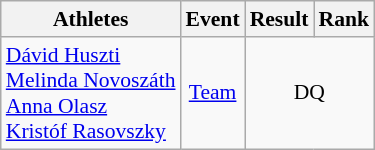<table class="wikitable" border="1" style="font-size:90%; text-align:center">
<tr>
<th>Athletes</th>
<th>Event</th>
<th>Result</th>
<th>Rank</th>
</tr>
<tr>
<td align=left><a href='#'>Dávid Huszti</a><br><a href='#'>Melinda Novoszáth</a><br><a href='#'>Anna Olasz</a><br><a href='#'>Kristóf Rasovszky</a></td>
<td><a href='#'>Team</a></td>
<td colspan=2>DQ</td>
</tr>
</table>
